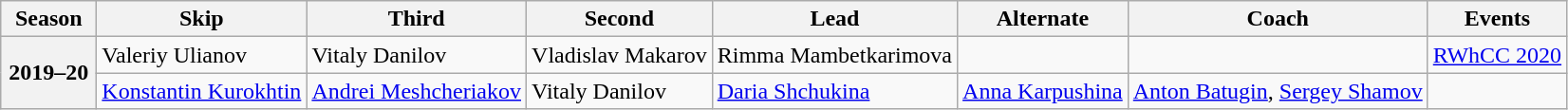<table class="wikitable">
<tr>
<th scope="col" width=60>Season</th>
<th scope="col">Skip</th>
<th scope="col">Third</th>
<th scope="col">Second</th>
<th scope="col">Lead</th>
<th scope="col">Alternate</th>
<th scope="col">Coach</th>
<th scope="col">Events</th>
</tr>
<tr>
<th scope="row" rowspan=2>2019–20</th>
<td>Valeriy Ulianov</td>
<td>Vitaly Danilov</td>
<td>Vladislav Makarov</td>
<td>Rimma Mambetkarimova</td>
<td></td>
<td></td>
<td><a href='#'>RWhCC 2020</a> </td>
</tr>
<tr>
<td><a href='#'>Konstantin Kurokhtin</a></td>
<td><a href='#'>Andrei Meshcheriakov</a></td>
<td>Vitaly Danilov</td>
<td><a href='#'>Daria Shchukina</a></td>
<td><a href='#'>Anna Karpushina</a></td>
<td><a href='#'>Anton Batugin</a>, <a href='#'>Sergey Shamov</a></td>
<td> </td>
</tr>
</table>
